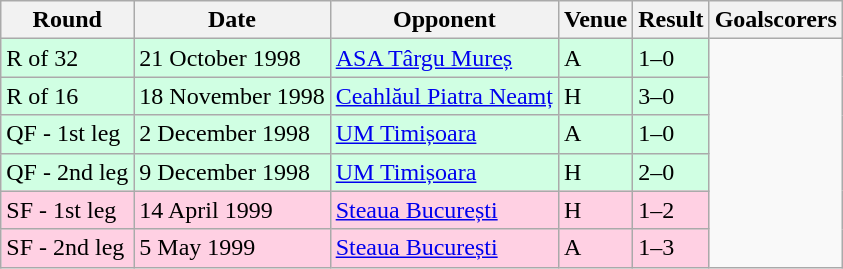<table class="wikitable">
<tr>
<th>Round</th>
<th>Date</th>
<th>Opponent</th>
<th>Venue</th>
<th>Result</th>
<th>Goalscorers</th>
</tr>
<tr style="background-color: #d0ffe3;">
<td>R of 32</td>
<td>21 October 1998</td>
<td><a href='#'>ASA Târgu Mureș</a></td>
<td>A</td>
<td>1–0</td>
</tr>
<tr style="background-color: #d0ffe3;">
<td>R of 16</td>
<td>18 November 1998</td>
<td><a href='#'>Ceahlăul Piatra Neamț</a></td>
<td>H</td>
<td>3–0</td>
</tr>
<tr style="background-color: #d0ffe3;">
<td>QF - 1st leg</td>
<td>2 December 1998</td>
<td><a href='#'>UM Timișoara</a></td>
<td>A</td>
<td>1–0</td>
</tr>
<tr style="background-color: #d0ffe3;">
<td>QF - 2nd leg</td>
<td>9 December 1998</td>
<td><a href='#'>UM Timișoara</a></td>
<td>H</td>
<td>2–0</td>
</tr>
<tr style="background-color: #ffd0e3;">
<td>SF - 1st leg</td>
<td>14 April 1999</td>
<td><a href='#'>Steaua București</a></td>
<td>H</td>
<td>1–2</td>
</tr>
<tr style="background-color: #ffd0e3;">
<td>SF - 2nd leg</td>
<td>5 May 1999</td>
<td><a href='#'>Steaua București</a></td>
<td>A</td>
<td>1–3</td>
</tr>
</table>
